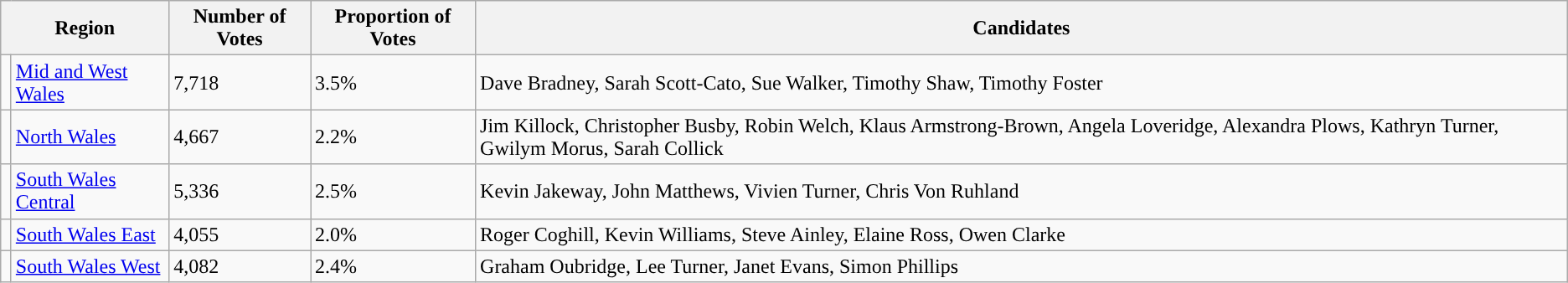<table class="wikitable">
<tr>
<th colspan="2">Region</th>
<th>Number of Votes</th>
<th>Proportion of Votes</th>
<th>Candidates</th>
</tr>
<tr>
<td width="1" style="color:inherit;background:"></td>
<td><a href='#'>Mid and West Wales</a></td>
<td>7,718</td>
<td>3.5%</td>
<td>Dave Bradney, Sarah Scott-Cato, Sue Walker, Timothy Shaw, Timothy Foster</td>
</tr>
<tr>
<td style="color:inherit;background:"></td>
<td><a href='#'>North Wales</a></td>
<td>4,667</td>
<td>2.2%</td>
<td>Jim Killock, Christopher Busby, Robin Welch, Klaus Armstrong-Brown, Angela Loveridge, Alexandra Plows, Kathryn Turner, Gwilym Morus, Sarah Collick</td>
</tr>
<tr>
<td style="color:inherit;background:"></td>
<td><a href='#'>South Wales Central</a></td>
<td>5,336</td>
<td>2.5%</td>
<td>Kevin Jakeway, John Matthews, Vivien Turner, Chris Von Ruhland</td>
</tr>
<tr>
<td style="color:inherit;background:"></td>
<td><a href='#'>South Wales East</a></td>
<td>4,055</td>
<td>2.0%</td>
<td>Roger Coghill, Kevin Williams, Steve Ainley, Elaine Ross, Owen Clarke</td>
</tr>
<tr>
<td style="color:inherit;background:"></td>
<td><a href='#'>South Wales West</a></td>
<td>4,082</td>
<td>2.4%</td>
<td>Graham Oubridge, Lee Turner, Janet Evans, Simon Phillips</td>
</tr>
</table>
